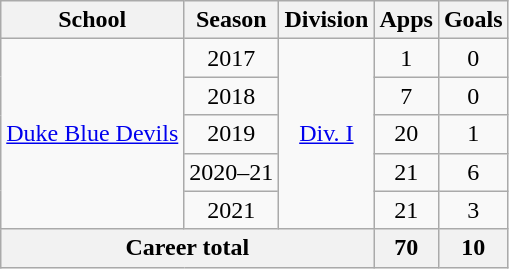<table class="wikitable" style="text-align: center;">
<tr>
<th>School</th>
<th>Season</th>
<th>Division</th>
<th>Apps</th>
<th>Goals</th>
</tr>
<tr>
<td rowspan="5"><a href='#'>Duke Blue Devils</a></td>
<td>2017</td>
<td rowspan="5"><a href='#'>Div. I</a></td>
<td>1</td>
<td>0</td>
</tr>
<tr>
<td>2018</td>
<td>7</td>
<td>0</td>
</tr>
<tr>
<td>2019</td>
<td>20</td>
<td>1</td>
</tr>
<tr>
<td>2020–21</td>
<td>21</td>
<td>6</td>
</tr>
<tr>
<td>2021</td>
<td>21</td>
<td>3</td>
</tr>
<tr>
<th colspan="3">Career total</th>
<th>70</th>
<th>10</th>
</tr>
</table>
